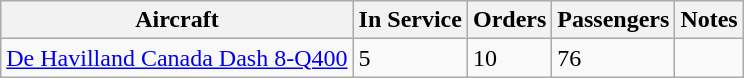<table class="wikitable">
<tr>
<th>Aircraft</th>
<th>In Service</th>
<th>Orders</th>
<th>Passengers</th>
<th>Notes</th>
</tr>
<tr>
<td><a href='#'>De Havilland Canada Dash 8-Q400</a></td>
<td>5</td>
<td>10</td>
<td>76</td>
<td></td>
</tr>
</table>
